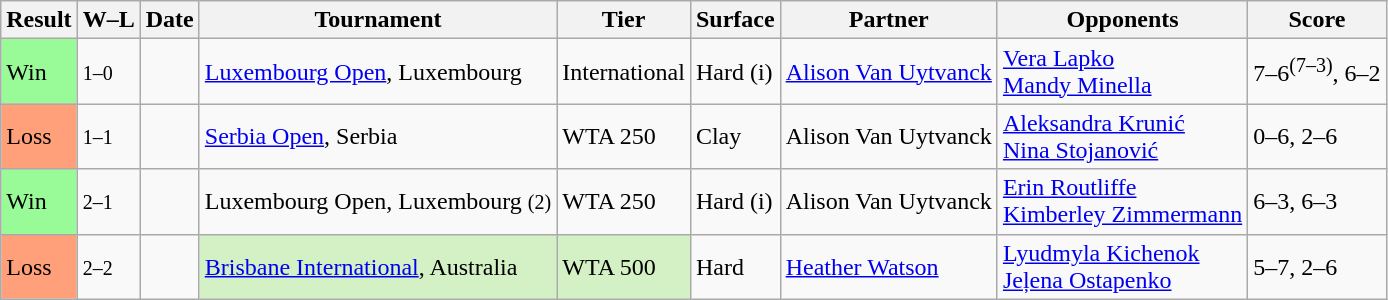<table class="sortable wikitable">
<tr>
<th>Result</th>
<th class=unsortable>W–L</th>
<th>Date</th>
<th>Tournament</th>
<th>Tier</th>
<th>Surface</th>
<th>Partner</th>
<th>Opponents</th>
<th class=unsortable>Score</th>
</tr>
<tr>
<td style=background:#98fb98>Win</td>
<td><small>1–0</small></td>
<td><a href='#'></a></td>
<td><a href='#'>Luxembourg Open</a>, Luxembourg</td>
<td>International</td>
<td>Hard (i)</td>
<td> <a href='#'>Alison Van Uytvanck</a></td>
<td> <a href='#'>Vera Lapko</a> <br>  <a href='#'>Mandy Minella</a></td>
<td>7–6<sup>(7–3)</sup>, 6–2</td>
</tr>
<tr>
<td style=background:#ffa07a>Loss</td>
<td><small>1–1</small></td>
<td><a href='#'></a></td>
<td><a href='#'>Serbia Open</a>, Serbia</td>
<td>WTA 250</td>
<td>Clay</td>
<td> Alison Van Uytvanck</td>
<td> <a href='#'>Aleksandra Krunić</a> <br>  <a href='#'>Nina Stojanović</a></td>
<td>0–6, 2–6</td>
</tr>
<tr>
<td style=background:#98fb98>Win</td>
<td><small>2–1</small></td>
<td><a href='#'></a></td>
<td>Luxembourg Open, Luxembourg <small>(2)</small></td>
<td>WTA 250</td>
<td>Hard (i)</td>
<td> Alison Van Uytvanck</td>
<td> <a href='#'>Erin Routliffe</a> <br>  <a href='#'>Kimberley Zimmermann</a></td>
<td>6–3, 6–3</td>
</tr>
<tr>
<td style=background:#ffa07a>Loss</td>
<td><small>2–2</small></td>
<td><a href='#'></a></td>
<td bgcolor=#d4f1c5><a href='#'>Brisbane International</a>, Australia</td>
<td bgcolor=#d4f1c5>WTA 500</td>
<td>Hard</td>
<td> <a href='#'>Heather Watson</a></td>
<td> <a href='#'>Lyudmyla Kichenok</a> <br>  <a href='#'>Jeļena Ostapenko</a></td>
<td>5–7, 2–6</td>
</tr>
</table>
